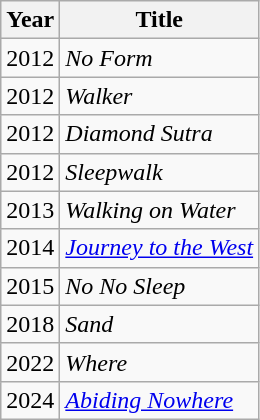<table class="wikitable">
<tr>
<th>Year</th>
<th>Title</th>
</tr>
<tr>
<td>2012</td>
<td><em>No Form</em></td>
</tr>
<tr>
<td>2012</td>
<td><em>Walker</em></td>
</tr>
<tr>
<td>2012</td>
<td><em>Diamond Sutra</em></td>
</tr>
<tr>
<td>2012</td>
<td><em>Sleepwalk</em></td>
</tr>
<tr>
<td>2013</td>
<td><em>Walking on Water</em></td>
</tr>
<tr>
<td>2014</td>
<td><em><a href='#'>Journey to the West</a></em></td>
</tr>
<tr>
<td>2015</td>
<td><em>No No Sleep</em></td>
</tr>
<tr>
<td>2018</td>
<td><em>Sand</em></td>
</tr>
<tr>
<td>2022</td>
<td><em>Where</em></td>
</tr>
<tr>
<td>2024</td>
<td><em><a href='#'>Abiding Nowhere</a></em></td>
</tr>
</table>
